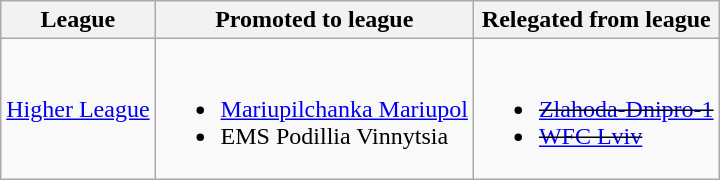<table class="wikitable">
<tr>
<th colspan=2>League</th>
<th>Promoted to league</th>
<th>Relegated from league</th>
</tr>
<tr>
<td colspan=2><a href='#'>Higher League</a></td>
<td><br><ul><li><a href='#'>Mariupilchanka Mariupol</a></li><li>EMS Podillia Vinnytsia</li></ul></td>
<td><br><ul><li><del><a href='#'>Zlahoda-Dnipro-1</a></del></li><li><del><a href='#'>WFC Lviv</a></del></li></ul></td>
</tr>
</table>
